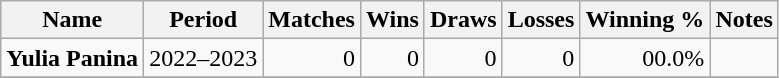<table class="wikitable" style="text-align: right;">
<tr>
<th>Name</th>
<th>Period</th>
<th>Matches</th>
<th>Wins</th>
<th>Draws</th>
<th>Losses</th>
<th>Winning %</th>
<th>Notes<br></th>
</tr>
<tr>
<td style="text-align: left;"> <strong>Yulia Panina</strong></td>
<td style="text-align: left;">2022–2023</td>
<td>0</td>
<td>0</td>
<td>0</td>
<td>0</td>
<td>00.0%</td>
<td><br></td>
</tr>
<tr>
</tr>
</table>
